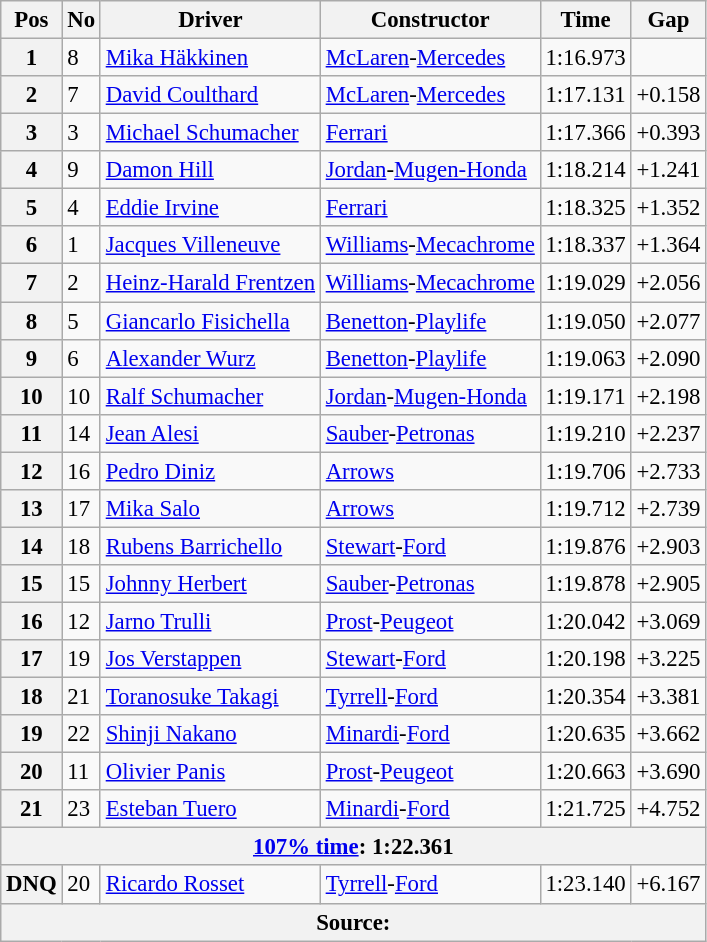<table class="wikitable sortable" style="font-size: 95%;">
<tr>
<th>Pos</th>
<th>No</th>
<th>Driver</th>
<th>Constructor</th>
<th>Time</th>
<th>Gap</th>
</tr>
<tr>
<th>1</th>
<td>8</td>
<td data-sort-value="hak"> <a href='#'>Mika Häkkinen</a></td>
<td><a href='#'>McLaren</a>-<a href='#'>Mercedes</a></td>
<td>1:16.973</td>
<td></td>
</tr>
<tr>
<th>2</th>
<td>7</td>
<td data-sort-value="cou"> <a href='#'>David Coulthard</a></td>
<td><a href='#'>McLaren</a>-<a href='#'>Mercedes</a></td>
<td>1:17.131</td>
<td>+0.158</td>
</tr>
<tr>
<th>3</th>
<td>3</td>
<td data-sort-value="sch"> <a href='#'>Michael Schumacher</a></td>
<td><a href='#'>Ferrari</a></td>
<td>1:17.366</td>
<td>+0.393</td>
</tr>
<tr>
<th>4</th>
<td>9</td>
<td data-sort-value="hil"> <a href='#'>Damon Hill</a></td>
<td><a href='#'>Jordan</a>-<a href='#'>Mugen-Honda</a></td>
<td>1:18.214</td>
<td>+1.241</td>
</tr>
<tr>
<th>5</th>
<td>4</td>
<td data-sort-value="irv"> <a href='#'>Eddie Irvine</a></td>
<td><a href='#'>Ferrari</a></td>
<td>1:18.325</td>
<td>+1.352</td>
</tr>
<tr>
<th>6</th>
<td>1</td>
<td data-sort-value="vil"> <a href='#'>Jacques Villeneuve</a></td>
<td><a href='#'>Williams</a>-<a href='#'>Mecachrome</a></td>
<td>1:18.337</td>
<td>+1.364</td>
</tr>
<tr>
<th>7</th>
<td>2</td>
<td data-sort-value="fre"> <a href='#'>Heinz-Harald Frentzen</a></td>
<td><a href='#'>Williams</a>-<a href='#'>Mecachrome</a></td>
<td>1:19.029</td>
<td>+2.056</td>
</tr>
<tr>
<th>8</th>
<td>5</td>
<td data-sort-value="fis"> <a href='#'>Giancarlo Fisichella</a></td>
<td><a href='#'>Benetton</a>-<a href='#'>Playlife</a></td>
<td>1:19.050</td>
<td>+2.077</td>
</tr>
<tr>
<th>9</th>
<td>6</td>
<td data-sort-value="wur"> <a href='#'>Alexander Wurz</a></td>
<td><a href='#'>Benetton</a>-<a href='#'>Playlife</a></td>
<td>1:19.063</td>
<td>+2.090</td>
</tr>
<tr>
<th>10</th>
<td>10</td>
<td data-sort-value="scr"> <a href='#'>Ralf Schumacher</a></td>
<td><a href='#'>Jordan</a>-<a href='#'>Mugen-Honda</a></td>
<td>1:19.171</td>
<td>+2.198</td>
</tr>
<tr>
<th>11</th>
<td>14</td>
<td data-sort-value="ale"> <a href='#'>Jean Alesi</a></td>
<td><a href='#'>Sauber</a>-<a href='#'>Petronas</a></td>
<td>1:19.210</td>
<td>+2.237</td>
</tr>
<tr>
<th>12</th>
<td>16</td>
<td data-sort-value="din"> <a href='#'>Pedro Diniz</a></td>
<td><a href='#'>Arrows</a></td>
<td>1:19.706</td>
<td>+2.733</td>
</tr>
<tr>
<th>13</th>
<td>17</td>
<td data-sort-value="sal"> <a href='#'>Mika Salo</a></td>
<td><a href='#'>Arrows</a></td>
<td>1:19.712</td>
<td>+2.739</td>
</tr>
<tr>
<th>14</th>
<td>18</td>
<td data-sort-value="bar"> <a href='#'>Rubens Barrichello</a></td>
<td><a href='#'>Stewart</a>-<a href='#'>Ford</a></td>
<td>1:19.876</td>
<td>+2.903</td>
</tr>
<tr>
<th>15</th>
<td>15</td>
<td data-sort-value="her"> <a href='#'>Johnny Herbert</a></td>
<td><a href='#'>Sauber</a>-<a href='#'>Petronas</a></td>
<td>1:19.878</td>
<td>+2.905</td>
</tr>
<tr>
<th>16</th>
<td>12</td>
<td data-sort-value="tru"> <a href='#'>Jarno Trulli</a></td>
<td><a href='#'>Prost</a>-<a href='#'>Peugeot</a></td>
<td>1:20.042</td>
<td>+3.069</td>
</tr>
<tr>
<th>17</th>
<td>19</td>
<td data-sort-value="ver"> <a href='#'>Jos Verstappen</a></td>
<td><a href='#'>Stewart</a>-<a href='#'>Ford</a></td>
<td>1:20.198</td>
<td>+3.225</td>
</tr>
<tr>
<th>18</th>
<td>21</td>
<td data-sort-value="tak"> <a href='#'>Toranosuke Takagi</a></td>
<td><a href='#'>Tyrrell</a>-<a href='#'>Ford</a></td>
<td>1:20.354</td>
<td>+3.381</td>
</tr>
<tr>
<th>19</th>
<td>22</td>
<td data-sort-value="nak"> <a href='#'>Shinji Nakano</a></td>
<td><a href='#'>Minardi</a>-<a href='#'>Ford</a></td>
<td>1:20.635</td>
<td>+3.662</td>
</tr>
<tr>
<th>20</th>
<td>11</td>
<td data-sort-value="pan"> <a href='#'>Olivier Panis</a></td>
<td><a href='#'>Prost</a>-<a href='#'>Peugeot</a></td>
<td>1:20.663</td>
<td>+3.690</td>
</tr>
<tr>
<th>21</th>
<td>23</td>
<td data-sort-value="tue"> <a href='#'>Esteban Tuero</a></td>
<td><a href='#'>Minardi</a>-<a href='#'>Ford</a></td>
<td>1:21.725</td>
<td>+4.752</td>
</tr>
<tr class="sortbottom">
<th colspan="6"><a href='#'>107% time</a>: 1:22.361</th>
</tr>
<tr>
<th data-sort-value="22">DNQ</th>
<td>20</td>
<td data-sort-value="ros"> <a href='#'>Ricardo Rosset</a></td>
<td><a href='#'>Tyrrell</a>-<a href='#'>Ford</a></td>
<td>1:23.140</td>
<td>+6.167</td>
</tr>
<tr>
<th colspan="6">Source:</th>
</tr>
</table>
